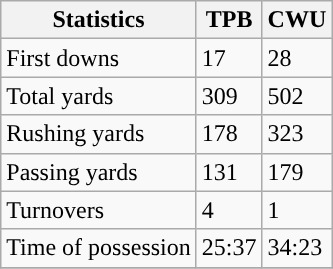<table class="wikitable" style="float: left;">
<tr>
<th>Statistics</th>
<th>TPB</th>
<th>CWU</th>
</tr>
<tr>
<td>First downs</td>
<td>17</td>
<td>28</td>
</tr>
<tr>
<td>Total yards</td>
<td>309</td>
<td>502</td>
</tr>
<tr>
<td>Rushing yards</td>
<td>178</td>
<td>323</td>
</tr>
<tr>
<td>Passing yards</td>
<td>131</td>
<td>179</td>
</tr>
<tr>
<td>Turnovers</td>
<td>4</td>
<td>1</td>
</tr>
<tr>
<td>Time of possession</td>
<td>25:37</td>
<td>34:23</td>
</tr>
<tr>
</tr>
</table>
